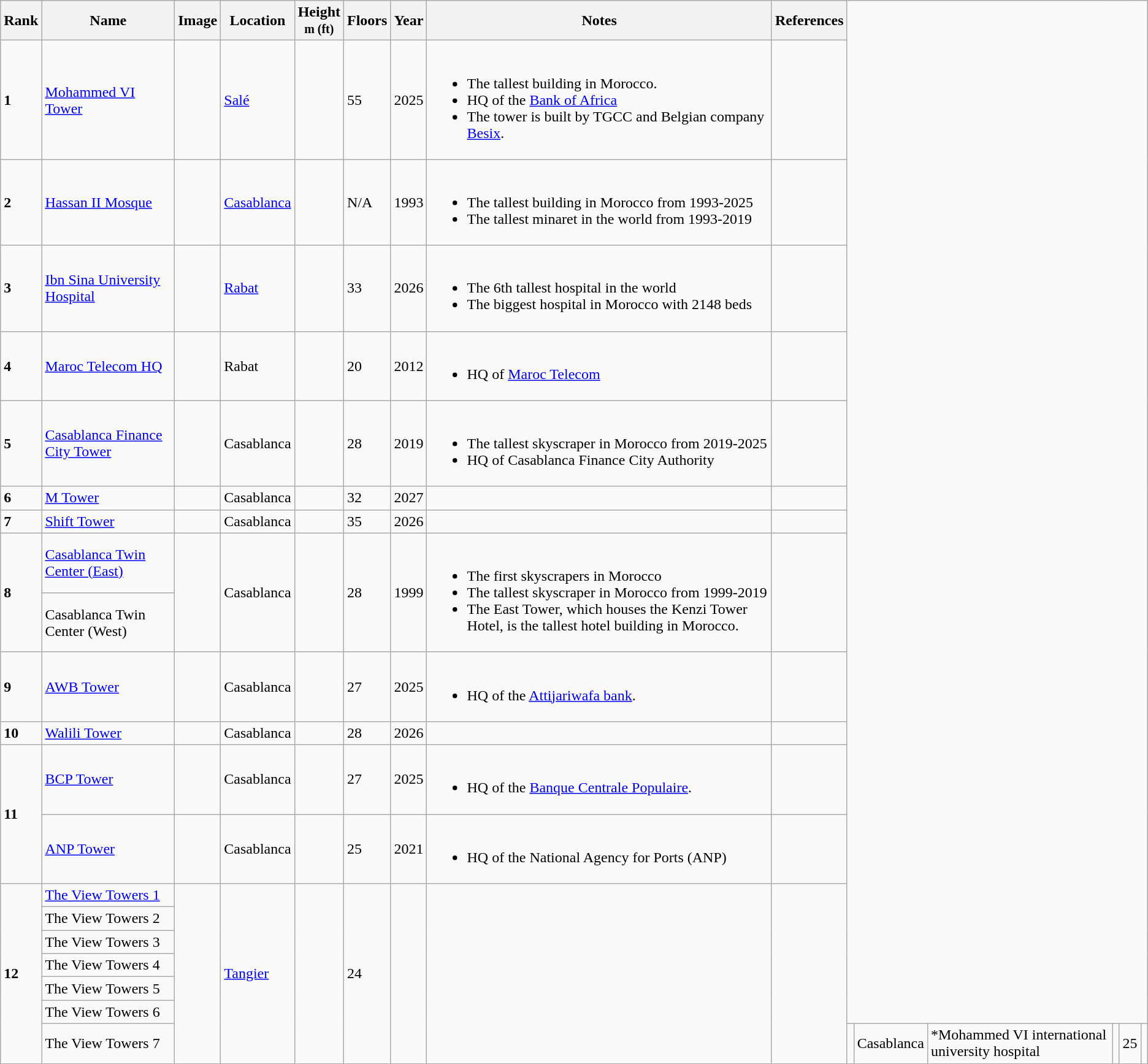<table class="wikitable sortable wikitable defaultcenter">
<tr>
<th>Rank</th>
<th>Name</th>
<th>Image</th>
<th>Location</th>
<th>Height<br><small>m (ft)</small></th>
<th>Floors</th>
<th>Year</th>
<th>Notes</th>
<th>References</th>
</tr>
<tr>
<td><strong>1</strong></td>
<td><a href='#'>Mohammed VI Tower</a></td>
<td></td>
<td><a href='#'>Salé</a></td>
<td></td>
<td>55</td>
<td>2025</td>
<td><br><ul><li>The tallest building in Morocco.</li><li>HQ of the <a href='#'>Bank of Africa</a></li><li>The tower is built by TGCC and Belgian company <a href='#'>Besix</a>.</li></ul></td>
<td></td>
</tr>
<tr>
<td><strong>2</strong></td>
<td><a href='#'>Hassan II Mosque</a></td>
<td></td>
<td><a href='#'>Casablanca</a></td>
<td></td>
<td>N/A</td>
<td>1993</td>
<td><br><ul><li>The tallest building in Morocco from 1993-2025</li><li>The tallest minaret in the world from 1993-2019</li></ul></td>
<td></td>
</tr>
<tr>
<td><strong>3</strong></td>
<td><a href='#'>Ibn Sina University Hospital</a></td>
<td></td>
<td><a href='#'>Rabat</a></td>
<td></td>
<td>33</td>
<td>2026</td>
<td><br><ul><li>The 6th tallest hospital in the world</li><li>The biggest hospital in Morocco with 2148 beds</li></ul></td>
<td></td>
</tr>
<tr>
<td><strong>4</strong></td>
<td><a href='#'>Maroc Telecom HQ</a></td>
<td></td>
<td>Rabat</td>
<td></td>
<td>20</td>
<td>2012</td>
<td><br><ul><li>HQ of <a href='#'>Maroc Telecom</a></li></ul></td>
<td></td>
</tr>
<tr>
<td><strong>5</strong></td>
<td><a href='#'>Casablanca Finance City Tower</a></td>
<td></td>
<td>Casablanca</td>
<td></td>
<td>28</td>
<td>2019</td>
<td><br><ul><li>The tallest skyscraper in Morocco from 2019-2025</li><li>HQ of Casablanca Finance City Authority</li></ul></td>
<td></td>
</tr>
<tr>
<td><strong>6</strong></td>
<td><a href='#'>M Tower</a></td>
<td></td>
<td>Casablanca</td>
<td></td>
<td>32</td>
<td>2027</td>
<td></td>
<td></td>
</tr>
<tr>
<td><strong>7</strong></td>
<td><a href='#'>Shift Tower</a></td>
<td></td>
<td>Casablanca</td>
<td></td>
<td>35</td>
<td>2026</td>
<td></td>
<td></td>
</tr>
<tr>
<td rowspan="2"><strong>8</strong></td>
<td><a href='#'>Casablanca Twin Center (East)</a></td>
<td rowspan="2"></td>
<td rowspan="2">Casablanca</td>
<td rowspan="2"></td>
<td rowspan="2">28</td>
<td rowspan="2">1999</td>
<td rowspan="2"><br><ul><li>The first skyscrapers in Morocco</li><li>The tallest skyscraper in Morocco from 1999-2019</li><li>The East Tower, which houses the Kenzi Tower Hotel, is the tallest hotel building in Morocco.</li></ul></td>
<td rowspan="2"></td>
</tr>
<tr>
<td>Casablanca Twin Center (West)</td>
</tr>
<tr>
<td><strong>9</strong></td>
<td><a href='#'>AWB Tower</a></td>
<td></td>
<td>Casablanca</td>
<td></td>
<td>27</td>
<td>2025</td>
<td><br><ul><li>HQ of the <a href='#'>Attijariwafa bank</a>.</li></ul></td>
<td></td>
</tr>
<tr ->
<td><strong>10</strong></td>
<td><a href='#'>Walili Tower</a></td>
<td></td>
<td>Casablanca</td>
<td></td>
<td>28</td>
<td>2026</td>
<td></td>
<td></td>
</tr>
<tr>
<td rowspan="2"><strong>11</strong></td>
<td><a href='#'>BCP Tower</a></td>
<td></td>
<td>Casablanca</td>
<td></td>
<td>27</td>
<td>2025</td>
<td><br><ul><li>HQ of the <a href='#'>Banque Centrale Populaire</a>.</li></ul></td>
<td></td>
</tr>
<tr>
<td><a href='#'>ANP Tower</a></td>
<td></td>
<td>Casablanca</td>
<td></td>
<td>25</td>
<td>2021</td>
<td><br><ul><li>HQ of the National Agency for Ports (ANP)</li></ul></td>
<td></td>
</tr>
<tr ->
<td rowspan="7"><strong>12</strong></td>
<td><a href='#'>The View Towers 1</a></td>
<td rowspan="7"></td>
<td rowspan="7"><a href='#'>Tangier</a></td>
<td rowspan="7"></td>
<td rowspan="7">24</td>
<td rowspan="7"></td>
<td rowspan="7"></td>
<td rowspan="7"></td>
</tr>
<tr ->
<td>The View Towers 2</td>
</tr>
<tr ->
<td>The View Towers 3</td>
</tr>
<tr ->
<td>The View Towers 4</td>
</tr>
<tr ->
<td>The View Towers 5</td>
</tr>
<tr ->
<td>The View Towers 6</td>
</tr>
<tr ->
<td>The View Towers 7</td>
<td></td>
<td>Casablanca</td>
<td>*Mohammed VI international university hospital</td>
<td></td>
<td>25</td>
<td></td>
</tr>
</table>
